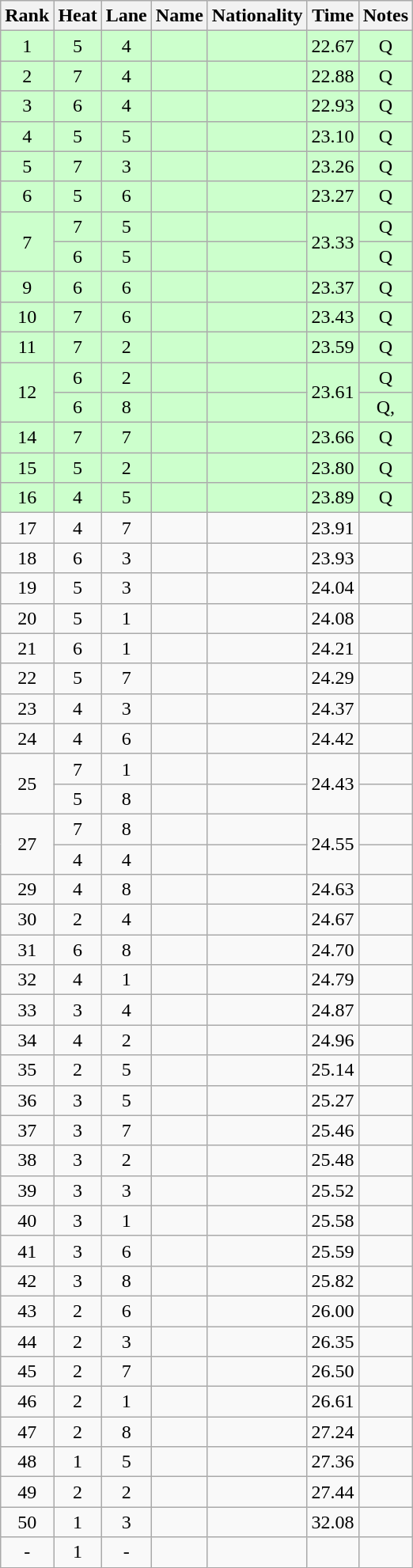<table class="wikitable sortable" style="text-align:center">
<tr>
<th>Rank</th>
<th>Heat</th>
<th>Lane</th>
<th>Name</th>
<th>Nationality</th>
<th>Time</th>
<th>Notes</th>
</tr>
<tr bgcolor="ccffcc">
<td>1</td>
<td>5</td>
<td>4</td>
<td align=left></td>
<td align=left></td>
<td>22.67</td>
<td>Q</td>
</tr>
<tr bgcolor="ccffcc">
<td>2</td>
<td>7</td>
<td>4</td>
<td align=left></td>
<td align=left></td>
<td>22.88</td>
<td>Q</td>
</tr>
<tr bgcolor="ccffcc">
<td>3</td>
<td>6</td>
<td>4</td>
<td align=left></td>
<td align=left></td>
<td>22.93</td>
<td>Q</td>
</tr>
<tr bgcolor="ccffcc">
<td>4</td>
<td>5</td>
<td>5</td>
<td align=left></td>
<td align=left></td>
<td>23.10</td>
<td>Q</td>
</tr>
<tr bgcolor="ccffcc">
<td>5</td>
<td>7</td>
<td>3</td>
<td align=left></td>
<td align=left></td>
<td>23.26</td>
<td>Q</td>
</tr>
<tr bgcolor="ccffcc">
<td>6</td>
<td>5</td>
<td>6</td>
<td align=left></td>
<td align=left></td>
<td>23.27</td>
<td>Q</td>
</tr>
<tr bgcolor="ccffcc">
<td rowspan=2>7</td>
<td>7</td>
<td>5</td>
<td align=left></td>
<td align=left></td>
<td rowspan=2>23.33</td>
<td>Q</td>
</tr>
<tr bgcolor="ccffcc">
<td>6</td>
<td>5</td>
<td align=left></td>
<td align=left></td>
<td>Q</td>
</tr>
<tr bgcolor="ccffcc">
<td>9</td>
<td>6</td>
<td>6</td>
<td align=left></td>
<td align=left></td>
<td>23.37</td>
<td>Q</td>
</tr>
<tr bgcolor="ccffcc">
<td>10</td>
<td>7</td>
<td>6</td>
<td align=left></td>
<td align=left></td>
<td>23.43</td>
<td>Q</td>
</tr>
<tr bgcolor="ccffcc">
<td>11</td>
<td>7</td>
<td>2</td>
<td align=left></td>
<td align=left></td>
<td>23.59</td>
<td>Q</td>
</tr>
<tr bgcolor="ccffcc">
<td rowspan=2>12</td>
<td>6</td>
<td>2</td>
<td align=left></td>
<td align=left></td>
<td rowspan=2>23.61</td>
<td>Q</td>
</tr>
<tr bgcolor="ccffcc">
<td>6</td>
<td>8</td>
<td align=left></td>
<td align=left></td>
<td>Q,</td>
</tr>
<tr bgcolor="ccffcc">
<td>14</td>
<td>7</td>
<td>7</td>
<td align=left></td>
<td align=left></td>
<td>23.66</td>
<td>Q</td>
</tr>
<tr bgcolor="ccffcc">
<td>15</td>
<td>5</td>
<td>2</td>
<td align=left></td>
<td align=left></td>
<td>23.80</td>
<td>Q</td>
</tr>
<tr bgcolor="ccffcc">
<td>16</td>
<td>4</td>
<td>5</td>
<td align=left></td>
<td align=left></td>
<td>23.89</td>
<td>Q</td>
</tr>
<tr>
<td>17</td>
<td>4</td>
<td>7</td>
<td align=left></td>
<td align=left></td>
<td>23.91</td>
<td></td>
</tr>
<tr>
<td>18</td>
<td>6</td>
<td>3</td>
<td align=left></td>
<td align=left></td>
<td>23.93</td>
<td></td>
</tr>
<tr>
<td>19</td>
<td>5</td>
<td>3</td>
<td align=left></td>
<td align=left></td>
<td>24.04</td>
<td></td>
</tr>
<tr>
<td>20</td>
<td>5</td>
<td>1</td>
<td align=left></td>
<td align=left></td>
<td>24.08</td>
<td></td>
</tr>
<tr>
<td>21</td>
<td>6</td>
<td>1</td>
<td align=left></td>
<td align=left></td>
<td>24.21</td>
<td></td>
</tr>
<tr>
<td>22</td>
<td>5</td>
<td>7</td>
<td align=left></td>
<td align=left></td>
<td>24.29</td>
<td></td>
</tr>
<tr>
<td>23</td>
<td>4</td>
<td>3</td>
<td align=left></td>
<td align=left></td>
<td>24.37</td>
<td></td>
</tr>
<tr>
<td>24</td>
<td>4</td>
<td>6</td>
<td align=left></td>
<td align=left></td>
<td>24.42</td>
<td></td>
</tr>
<tr>
<td rowspan=2>25</td>
<td>7</td>
<td>1</td>
<td align=left></td>
<td align=left></td>
<td rowspan=2>24.43</td>
<td></td>
</tr>
<tr>
<td>5</td>
<td>8</td>
<td align=left></td>
<td align=left></td>
<td></td>
</tr>
<tr>
<td rowspan=2>27</td>
<td>7</td>
<td>8</td>
<td align=left></td>
<td align=left></td>
<td rowspan=2>24.55</td>
<td></td>
</tr>
<tr>
<td>4</td>
<td>4</td>
<td align=left></td>
<td align=left></td>
<td></td>
</tr>
<tr>
<td>29</td>
<td>4</td>
<td>8</td>
<td align=left></td>
<td align=left></td>
<td>24.63</td>
<td></td>
</tr>
<tr>
<td>30</td>
<td>2</td>
<td>4</td>
<td align=left></td>
<td align=left></td>
<td>24.67</td>
<td></td>
</tr>
<tr>
<td>31</td>
<td>6</td>
<td>8</td>
<td align=left></td>
<td align=left></td>
<td>24.70</td>
<td></td>
</tr>
<tr>
<td>32</td>
<td>4</td>
<td>1</td>
<td align=left></td>
<td align=left></td>
<td>24.79</td>
<td></td>
</tr>
<tr>
<td>33</td>
<td>3</td>
<td>4</td>
<td align=left></td>
<td align=left></td>
<td>24.87</td>
<td></td>
</tr>
<tr>
<td>34</td>
<td>4</td>
<td>2</td>
<td align=left></td>
<td align=left></td>
<td>24.96</td>
<td></td>
</tr>
<tr>
<td>35</td>
<td>2</td>
<td>5</td>
<td align=left></td>
<td align=left></td>
<td>25.14</td>
<td></td>
</tr>
<tr>
<td>36</td>
<td>3</td>
<td>5</td>
<td align=left></td>
<td align=left></td>
<td>25.27</td>
<td></td>
</tr>
<tr>
<td>37</td>
<td>3</td>
<td>7</td>
<td align=left></td>
<td align=left></td>
<td>25.46</td>
<td></td>
</tr>
<tr>
<td>38</td>
<td>3</td>
<td>2</td>
<td align=left></td>
<td align=left></td>
<td>25.48</td>
<td></td>
</tr>
<tr>
<td>39</td>
<td>3</td>
<td>3</td>
<td align=left></td>
<td align=left></td>
<td>25.52</td>
<td></td>
</tr>
<tr>
<td>40</td>
<td>3</td>
<td>1</td>
<td align=left></td>
<td align=left></td>
<td>25.58</td>
<td></td>
</tr>
<tr>
<td>41</td>
<td>3</td>
<td>6</td>
<td align=left></td>
<td align=left></td>
<td>25.59</td>
<td></td>
</tr>
<tr>
<td>42</td>
<td>3</td>
<td>8</td>
<td align=left></td>
<td align=left></td>
<td>25.82</td>
<td></td>
</tr>
<tr>
<td>43</td>
<td>2</td>
<td>6</td>
<td align=left></td>
<td align=left></td>
<td>26.00</td>
<td></td>
</tr>
<tr>
<td>44</td>
<td>2</td>
<td>3</td>
<td align=left></td>
<td align=left></td>
<td>26.35</td>
<td></td>
</tr>
<tr>
<td>45</td>
<td>2</td>
<td>7</td>
<td align=left></td>
<td align=left></td>
<td>26.50</td>
<td></td>
</tr>
<tr>
<td>46</td>
<td>2</td>
<td>1</td>
<td align=left></td>
<td align=left></td>
<td>26.61</td>
<td></td>
</tr>
<tr>
<td>47</td>
<td>2</td>
<td>8</td>
<td align=left></td>
<td align=left></td>
<td>27.24</td>
<td></td>
</tr>
<tr>
<td>48</td>
<td>1</td>
<td>5</td>
<td align=left></td>
<td align=left></td>
<td>27.36</td>
<td></td>
</tr>
<tr>
<td>49</td>
<td>2</td>
<td>2</td>
<td align=left></td>
<td align=left></td>
<td>27.44</td>
<td></td>
</tr>
<tr>
<td>50</td>
<td>1</td>
<td>3</td>
<td align=left></td>
<td align=left></td>
<td>32.08</td>
<td></td>
</tr>
<tr>
<td>-</td>
<td>1</td>
<td>-</td>
<td align=left></td>
<td align=left></td>
<td></td>
<td></td>
</tr>
</table>
